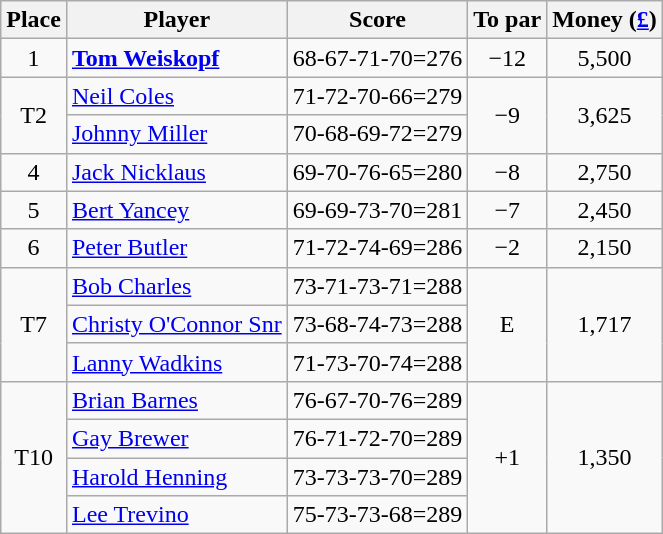<table class="wikitable">
<tr>
<th>Place</th>
<th>Player</th>
<th>Score</th>
<th>To par</th>
<th>Money (<a href='#'>£</a>)</th>
</tr>
<tr>
<td align="center">1</td>
<td> <strong><a href='#'>Tom Weiskopf</a></strong></td>
<td>68-67-71-70=276</td>
<td align="center">−12</td>
<td align=center>5,500</td>
</tr>
<tr>
<td rowspan=2 align="center">T2</td>
<td> <a href='#'>Neil Coles</a></td>
<td>71-72-70-66=279</td>
<td rowspan=2 align="center">−9</td>
<td rowspan=2 align=center>3,625</td>
</tr>
<tr>
<td> <a href='#'>Johnny Miller</a></td>
<td>70-68-69-72=279</td>
</tr>
<tr>
<td align="center">4</td>
<td> <a href='#'>Jack Nicklaus</a></td>
<td>69-70-76-65=280</td>
<td align="center">−8</td>
<td align=center>2,750</td>
</tr>
<tr>
<td align="center">5</td>
<td> <a href='#'>Bert Yancey</a></td>
<td>69-69-73-70=281</td>
<td align="center">−7</td>
<td align=center>2,450</td>
</tr>
<tr>
<td align="center">6</td>
<td> <a href='#'>Peter Butler</a></td>
<td>71-72-74-69=286</td>
<td align="center">−2</td>
<td align=center>2,150</td>
</tr>
<tr>
<td rowspan=3 align="center">T7</td>
<td> <a href='#'>Bob Charles</a></td>
<td>73-71-73-71=288</td>
<td rowspan=3 align="center">E</td>
<td rowspan=3 align=center>1,717</td>
</tr>
<tr>
<td> <a href='#'>Christy O'Connor Snr</a></td>
<td>73-68-74-73=288</td>
</tr>
<tr>
<td> <a href='#'>Lanny Wadkins</a></td>
<td>71-73-70-74=288</td>
</tr>
<tr>
<td rowspan=4 align="center">T10</td>
<td> <a href='#'>Brian Barnes</a></td>
<td>76-67-70-76=289</td>
<td rowspan=4 align="center">+1</td>
<td rowspan=4 align=center>1,350</td>
</tr>
<tr>
<td> <a href='#'>Gay Brewer</a></td>
<td>76-71-72-70=289</td>
</tr>
<tr>
<td> <a href='#'>Harold Henning</a></td>
<td>73-73-73-70=289</td>
</tr>
<tr>
<td> <a href='#'>Lee Trevino</a></td>
<td>75-73-73-68=289</td>
</tr>
</table>
